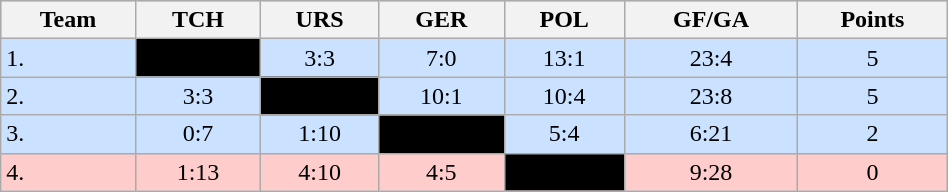<table class="wikitable" bgcolor="#EFEFFF" width="50%">
<tr bgcolor="#BCD2EE">
<th>Team</th>
<th>TCH</th>
<th>URS</th>
<th>GER</th>
<th>POL</th>
<th>GF/GA</th>
<th>Points</th>
</tr>
<tr bgcolor="#CAE1FF" align="center">
<td align="left">1. </td>
<td style="background:#000000;"></td>
<td>3:3</td>
<td>7:0</td>
<td>13:1</td>
<td>23:4</td>
<td>5</td>
</tr>
<tr bgcolor="#CAE1FF" align="center">
<td align="left">2. </td>
<td>3:3</td>
<td style="background:#000000;"></td>
<td>10:1</td>
<td>10:4</td>
<td>23:8</td>
<td>5</td>
</tr>
<tr bgcolor="#CAE1FF" align="center">
<td align="left">3. </td>
<td>0:7</td>
<td>1:10</td>
<td style="background:#000000;"></td>
<td>5:4</td>
<td>6:21</td>
<td>2</td>
</tr>
<tr bgcolor="#ffcccc" align="center">
<td align="left">4. </td>
<td>1:13</td>
<td>4:10</td>
<td>4:5</td>
<td style="background:#000000;"></td>
<td>9:28</td>
<td>0</td>
</tr>
</table>
